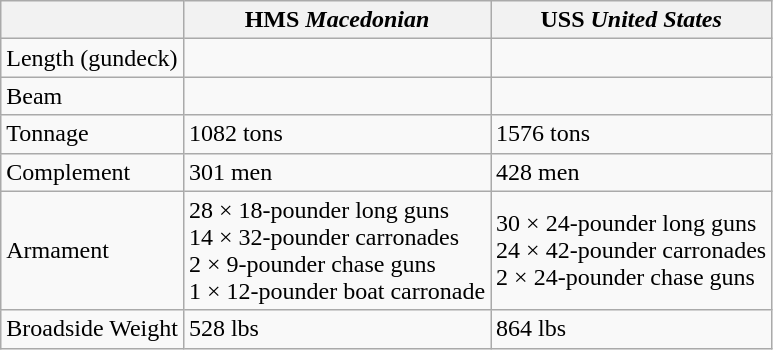<table class="wikitable">
<tr>
<th></th>
<th>HMS <em>Macedonian</em></th>
<th>USS <em>United States</em></th>
</tr>
<tr>
<td>Length (gundeck)</td>
<td></td>
<td></td>
</tr>
<tr>
<td>Beam</td>
<td></td>
<td></td>
</tr>
<tr>
<td>Tonnage</td>
<td>1082 tons</td>
<td>1576 tons</td>
</tr>
<tr>
<td>Complement</td>
<td>301 men</td>
<td>428 men</td>
</tr>
<tr>
<td>Armament</td>
<td>28 × 18-pounder long guns<br>14 × 32-pounder carronades<br>2 × 9-pounder chase guns<br> 1 × 12-pounder boat carronade</td>
<td>30 × 24-pounder long guns<br>24 × 42-pounder carronades<br>2 × 24-pounder chase guns</td>
</tr>
<tr>
<td>Broadside Weight</td>
<td>528 lbs</td>
<td>864 lbs</td>
</tr>
</table>
